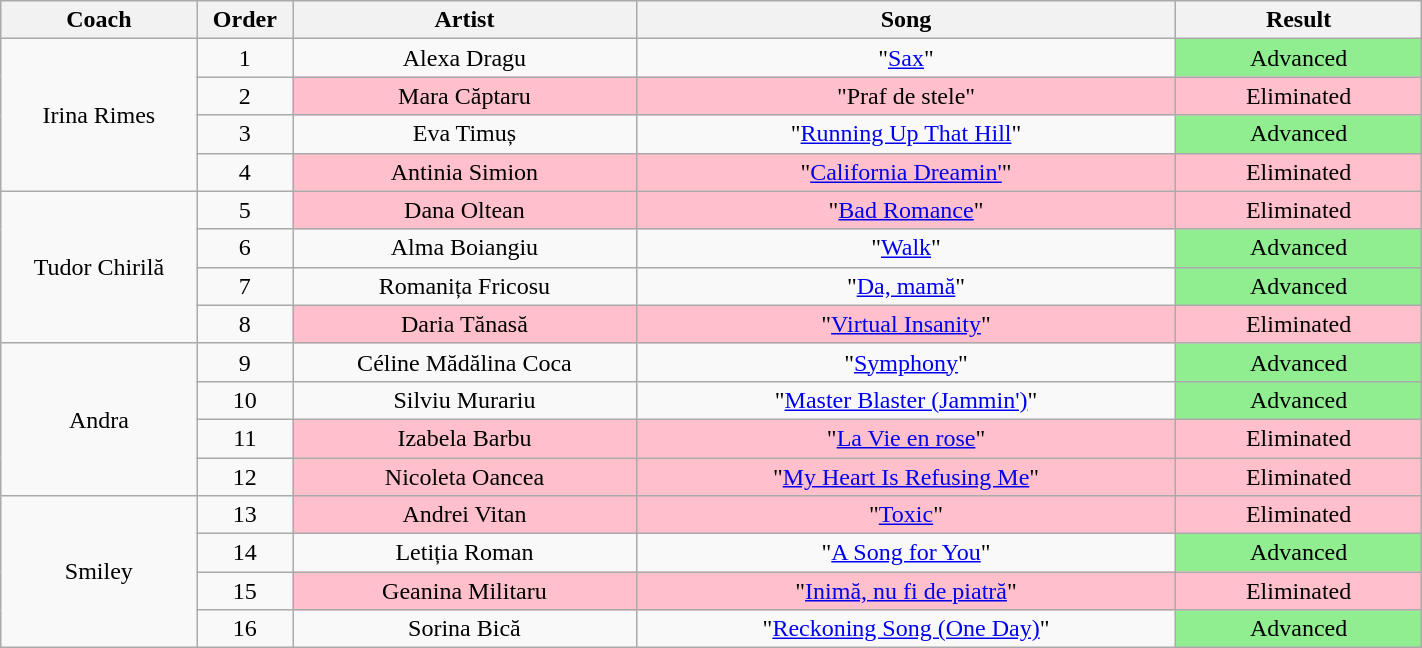<table class="wikitable" style="text-align: center; width:75%;">
<tr>
<th style="width:08%;">Coach</th>
<th style="width:02%;">Order</th>
<th style="width:14%;">Artist</th>
<th style="width:22%;">Song</th>
<th style="width:10%;">Result</th>
</tr>
<tr>
<td rowspan="4">Irina Rimes</td>
<td>1</td>
<td>Alexa Dragu</td>
<td>"<a href='#'>Sax</a>"</td>
<td style="background:lightgreen;">Advanced</td>
</tr>
<tr>
<td>2</td>
<td style="background:pink;">Mara Căptaru</td>
<td style="background:pink;">"Praf de stele"</td>
<td style="background:pink;">Eliminated</td>
</tr>
<tr>
<td>3</td>
<td>Eva Timuș</td>
<td>"<a href='#'>Running Up That Hill</a>"</td>
<td style="background:lightgreen;">Advanced</td>
</tr>
<tr>
<td>4</td>
<td style="background:pink;">Antinia Simion</td>
<td style="background:pink;">"<a href='#'>California Dreamin'</a>"</td>
<td style="background:pink;">Eliminated</td>
</tr>
<tr>
<td rowspan="4">Tudor Chirilă</td>
<td>5</td>
<td style="background:pink;">Dana Oltean</td>
<td style="background:pink;">"<a href='#'>Bad Romance</a>"</td>
<td style="background:pink;">Eliminated</td>
</tr>
<tr>
<td>6</td>
<td>Alma Boiangiu</td>
<td>"<a href='#'>Walk</a>"</td>
<td style="background:lightgreen;">Advanced</td>
</tr>
<tr>
<td>7</td>
<td>Romanița Fricosu</td>
<td>"<a href='#'>Da, mamă</a>"</td>
<td style="background:lightgreen;">Advanced</td>
</tr>
<tr>
<td>8</td>
<td style="background:pink;">Daria Tănasă</td>
<td style="background:pink;">"<a href='#'>Virtual Insanity</a>"</td>
<td style="background:pink;">Eliminated</td>
</tr>
<tr>
<td rowspan="4">Andra</td>
<td>9</td>
<td>Céline Mădălina Coca</td>
<td>"<a href='#'>Symphony</a>"</td>
<td style="background:lightgreen;">Advanced</td>
</tr>
<tr>
<td>10</td>
<td>Silviu Murariu</td>
<td>"<a href='#'>Master Blaster (Jammin')</a>"</td>
<td style="background:lightgreen;">Advanced</td>
</tr>
<tr>
<td>11</td>
<td style="background:pink;">Izabela Barbu</td>
<td style="background:pink;">"<a href='#'>La Vie en rose</a>"</td>
<td style="background:pink;">Eliminated</td>
</tr>
<tr>
<td>12</td>
<td style="background:pink;">Nicoleta Oancea</td>
<td style="background:pink;">"<a href='#'>My Heart Is Refusing Me</a>"</td>
<td style="background:pink;">Eliminated</td>
</tr>
<tr>
<td rowspan="4">Smiley</td>
<td>13</td>
<td style="background:pink;">Andrei Vitan</td>
<td style="background:pink;">"<a href='#'>Toxic</a>"</td>
<td style="background:pink;">Eliminated</td>
</tr>
<tr>
<td>14</td>
<td>Letiția Roman</td>
<td>"<a href='#'>A Song for You</a>"</td>
<td style="background:lightgreen;">Advanced</td>
</tr>
<tr>
<td>15</td>
<td style="background:pink;">Geanina Militaru</td>
<td style="background:pink;">"<a href='#'>Inimă, nu fi de piatră</a>"</td>
<td style="background:pink;">Eliminated</td>
</tr>
<tr>
<td>16</td>
<td>Sorina Bică</td>
<td>"<a href='#'>Reckoning Song (One Day)</a>"</td>
<td style="background:lightgreen;">Advanced</td>
</tr>
</table>
